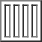<table border="1">
<tr>
<td valign="center"><br></td>
<td valign="center"><br></td>
<td valign="center"><br></td>
<td valign="center"><br></td>
</tr>
</table>
